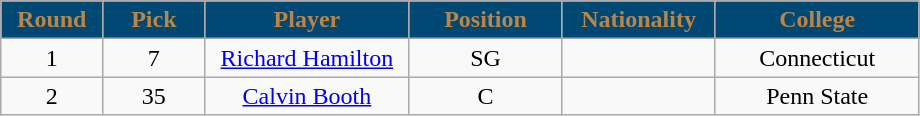<table class="wikitable sortable sortable">
<tr>
<th style="background:#004874; color:#BA8545" width="10%">Round</th>
<th style="background:#004874; color:#BA8545" width="10%">Pick</th>
<th style="background:#004874; color:#BA8545" width="20%">Player</th>
<th style="background:#004874; color:#BA8545" width="15%">Position</th>
<th style="background:#004874; color:#BA8545" width="15%">Nationality</th>
<th style="background:#004874; color:#BA8545" width="20%">College</th>
</tr>
<tr style="text-align: center">
<td>1</td>
<td>7</td>
<td><a href='#'>Richard Hamilton</a></td>
<td>SG</td>
<td></td>
<td>Connecticut</td>
</tr>
<tr style="text-align: center">
<td>2</td>
<td>35</td>
<td><a href='#'>Calvin Booth</a></td>
<td>C</td>
<td></td>
<td>Penn State</td>
</tr>
</table>
